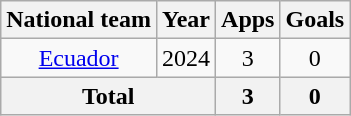<table class="wikitable" style="text-align:center">
<tr>
<th>National team</th>
<th>Year</th>
<th>Apps</th>
<th>Goals</th>
</tr>
<tr>
<td rowspan="1"><a href='#'>Ecuador</a></td>
<td>2024</td>
<td>3</td>
<td>0</td>
</tr>
<tr>
<th colspan="2">Total</th>
<th>3</th>
<th>0</th>
</tr>
</table>
